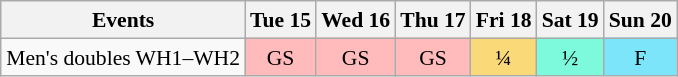<table class="wikitable" style="margin:0.5em auto; font-size:90%; line-height:1.25em; text-align:center">
<tr>
<th>Events</th>
<th>Tue 15</th>
<th>Wed 16</th>
<th>Thu 17</th>
<th>Fri 18</th>
<th>Sat 19</th>
<th>Sun 20</th>
</tr>
<tr>
<td align="left">Men's doubles WH1–WH2</td>
<td bgcolor="#FFBBBB">GS</td>
<td bgcolor="#FFBBBB">GS</td>
<td bgcolor="#FFBBBB">GS</td>
<td bgcolor="#FAD978">¼</td>
<td bgcolor="#7DFADB">½</td>
<td bgcolor="#7DE5FA">F</td>
</tr>
</table>
